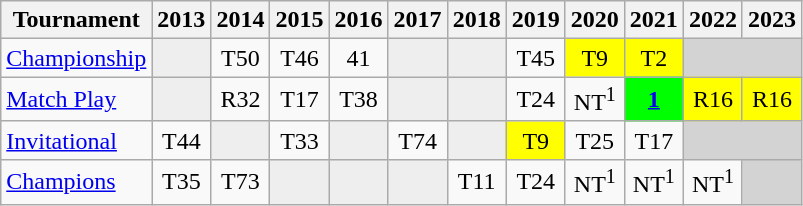<table class="wikitable" style="text-align:center;">
<tr>
<th>Tournament</th>
<th>2013</th>
<th>2014</th>
<th>2015</th>
<th>2016</th>
<th>2017</th>
<th>2018</th>
<th>2019</th>
<th>2020</th>
<th>2021</th>
<th>2022</th>
<th>2023</th>
</tr>
<tr>
<td align="left"><a href='#'>Championship</a></td>
<td style="background:#eeeeee;"></td>
<td>T50</td>
<td>T46</td>
<td>41</td>
<td style="background:#eeeeee;"></td>
<td style="background:#eeeeee;"></td>
<td>T45</td>
<td style="background:yellow;">T9</td>
<td style="background:yellow;">T2</td>
<td colspan=2 style="background:#D3D3D3;"></td>
</tr>
<tr>
<td align="left"><a href='#'>Match Play</a></td>
<td style="background:#eeeeee;"></td>
<td>R32</td>
<td>T17</td>
<td>T38</td>
<td style="background:#eeeeee;"></td>
<td style="background:#eeeeee;"></td>
<td>T24</td>
<td>NT<sup>1</sup></td>
<td style="background:lime;"><strong><a href='#'>1</a></strong></td>
<td style="background:yellow;">R16</td>
<td style="background:yellow;">R16</td>
</tr>
<tr>
<td align="left"><a href='#'>Invitational</a></td>
<td>T44</td>
<td style="background:#eeeeee;"></td>
<td>T33</td>
<td style="background:#eeeeee;"></td>
<td>T74</td>
<td style="background:#eeeeee;"></td>
<td style="background:yellow;">T9</td>
<td>T25</td>
<td>T17</td>
<td colspan=2 style="background:#D3D3D3;"></td>
</tr>
<tr>
<td align="left"><a href='#'>Champions</a></td>
<td>T35</td>
<td>T73</td>
<td style="background:#eeeeee;"></td>
<td style="background:#eeeeee;"></td>
<td style="background:#eeeeee;"></td>
<td>T11</td>
<td>T24</td>
<td>NT<sup>1</sup></td>
<td>NT<sup>1</sup></td>
<td>NT<sup>1</sup></td>
<td colspan=1 style="background:#D3D3D3;"></td>
</tr>
</table>
